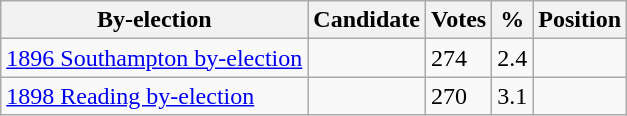<table class="wikitable sortable">
<tr>
<th>By-election</th>
<th>Candidate</th>
<th>Votes</th>
<th>%</th>
<th>Position</th>
</tr>
<tr>
<td><a href='#'>1896 Southampton by-election</a></td>
<td></td>
<td>274</td>
<td>2.4</td>
<td></td>
</tr>
<tr>
<td><a href='#'>1898 Reading by-election</a></td>
<td></td>
<td>270</td>
<td>3.1</td>
<td></td>
</tr>
</table>
